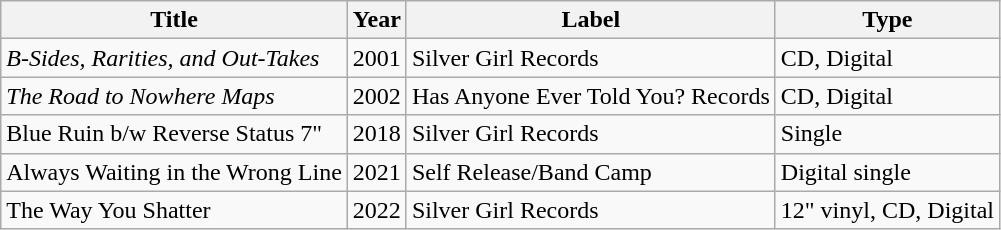<table class="wikitable">
<tr>
<th>Title</th>
<th>Year</th>
<th>Label</th>
<th>Type</th>
</tr>
<tr>
<td><em>B-Sides, Rarities, and Out-Takes</em></td>
<td>2001</td>
<td>Silver Girl Records</td>
<td>CD, Digital</td>
</tr>
<tr>
<td><em>The Road to Nowhere Maps </em></td>
<td>2002</td>
<td>Has Anyone Ever Told You? Records<em></td>
<td>CD, Digital</td>
</tr>
<tr>
<td>Blue Ruin b/w Reverse Status 7"</td>
<td>2018</td>
<td>Silver Girl Records</td>
<td>Single</td>
</tr>
<tr>
<td>Always Waiting in the Wrong Line</td>
<td>2021</td>
<td>Self Release/Band Camp</td>
<td>Digital single</td>
</tr>
<tr>
<td></em>The Way You Shatter<em></td>
<td>2022</td>
<td>Silver Girl Records</td>
<td>12" vinyl, CD, Digital</td>
</tr>
</table>
